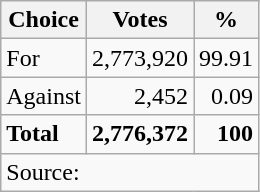<table class=wikitable style=text-align:right>
<tr>
<th>Choice</th>
<th>Votes</th>
<th>%</th>
</tr>
<tr>
<td align=left>For</td>
<td>2,773,920</td>
<td>99.91</td>
</tr>
<tr>
<td align=left>Against</td>
<td>2,452</td>
<td>0.09</td>
</tr>
<tr>
<td align=left><strong>Total</strong></td>
<td><strong>2,776,372</strong></td>
<td><strong>100</strong></td>
</tr>
<tr>
<td colspan=3 align=left>Source: </td>
</tr>
</table>
